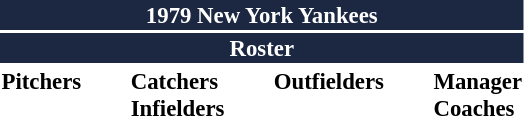<table class="toccolours" style="font-size: 95%;">
<tr>
<th colspan="10" style="background-color: #1c2841; color: white; text-align: center;">1979 New York Yankees</th>
</tr>
<tr>
<td colspan="10" style="background-color: #1c2841; color: white; text-align: center;"><strong>Roster</strong></td>
</tr>
<tr>
<td valign="top"><strong>Pitchers</strong><br>

















</td>
<td width="25px"></td>
<td valign="top"><strong>Catchers</strong><br>




<strong>Infielders</strong>










</td>
<td width="25px"></td>
<td valign="top"><strong>Outfielders</strong><br>










</td>
<td width="25px"></td>
<td valign="top"><strong>Manager</strong><br>

<strong>Coaches</strong>






</td>
</tr>
</table>
